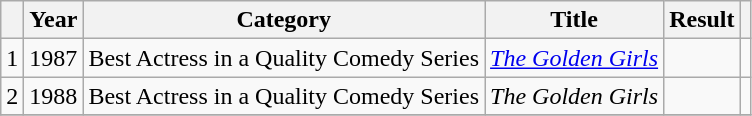<table class="wikitable" style="text-align:center;">
<tr>
<th scope="col"></th>
<th scope="col">Year</th>
<th scope="col">Category</th>
<th scope="col">Title</th>
<th scope="col">Result</th>
<th scope="col"></th>
</tr>
<tr>
<td>1</td>
<td>1987</td>
<td>Best Actress in a Quality Comedy Series</td>
<td><em><a href='#'>The Golden Girls</a></em></td>
<td></td>
<td></td>
</tr>
<tr>
<td>2</td>
<td>1988</td>
<td>Best Actress in a Quality Comedy Series</td>
<td><em>The Golden Girls</em></td>
<td></td>
<td></td>
</tr>
<tr>
</tr>
</table>
